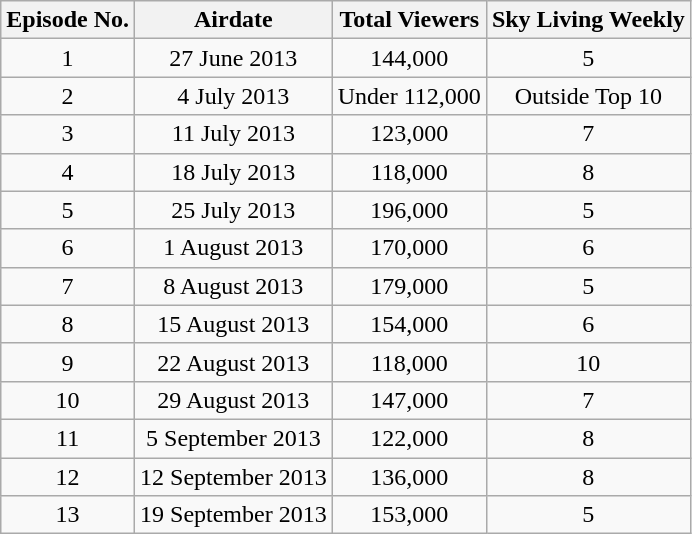<table class="wikitable" style="text-align:center;">
<tr>
<th>Episode No.</th>
<th>Airdate</th>
<th>Total Viewers</th>
<th>Sky Living Weekly</th>
</tr>
<tr>
<td>1</td>
<td>27 June 2013</td>
<td>144,000</td>
<td>5</td>
</tr>
<tr>
<td>2</td>
<td>4 July 2013</td>
<td>Under 112,000</td>
<td>Outside Top 10</td>
</tr>
<tr>
<td>3</td>
<td>11 July 2013</td>
<td>123,000</td>
<td>7</td>
</tr>
<tr>
<td>4</td>
<td>18 July 2013</td>
<td>118,000</td>
<td>8</td>
</tr>
<tr>
<td>5</td>
<td>25 July 2013</td>
<td>196,000</td>
<td>5</td>
</tr>
<tr>
<td>6</td>
<td>1 August 2013</td>
<td>170,000</td>
<td>6</td>
</tr>
<tr>
<td>7</td>
<td>8 August 2013</td>
<td>179,000</td>
<td>5</td>
</tr>
<tr>
<td>8</td>
<td>15 August 2013</td>
<td>154,000</td>
<td>6</td>
</tr>
<tr>
<td>9</td>
<td>22 August 2013</td>
<td>118,000</td>
<td>10</td>
</tr>
<tr>
<td>10</td>
<td>29 August 2013</td>
<td>147,000</td>
<td>7</td>
</tr>
<tr>
<td>11</td>
<td>5 September 2013</td>
<td>122,000</td>
<td>8</td>
</tr>
<tr>
<td>12</td>
<td>12 September 2013</td>
<td>136,000</td>
<td>8</td>
</tr>
<tr>
<td>13</td>
<td>19 September 2013</td>
<td>153,000</td>
<td>5</td>
</tr>
</table>
